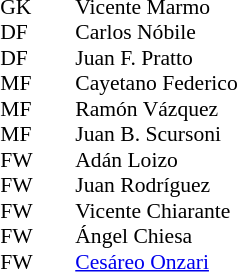<table cellspacing="0" cellpadding="0" style="font-size:90%; margin:0.2em auto;">
<tr>
<th width="25"></th>
<th width="25"></th>
</tr>
<tr>
<td>GK</td>
<td></td>
<td> Vicente Marmo</td>
</tr>
<tr>
<td>DF</td>
<td></td>
<td> Carlos Nóbile</td>
</tr>
<tr>
<td>DF</td>
<td></td>
<td> Juan F. Pratto</td>
</tr>
<tr>
<td>MF</td>
<td></td>
<td> Cayetano Federico</td>
</tr>
<tr>
<td>MF</td>
<td></td>
<td> Ramón Vázquez</td>
</tr>
<tr>
<td>MF</td>
<td></td>
<td> Juan B. Scursoni</td>
</tr>
<tr>
<td>FW</td>
<td></td>
<td> Adán Loizo</td>
</tr>
<tr>
<td>FW</td>
<td></td>
<td> Juan Rodríguez</td>
</tr>
<tr>
<td>FW</td>
<td></td>
<td> Vicente Chiarante</td>
</tr>
<tr>
<td>FW</td>
<td></td>
<td> Ángel Chiesa</td>
</tr>
<tr>
<td>FW</td>
<td></td>
<td> <a href='#'>Cesáreo Onzari</a></td>
</tr>
</table>
